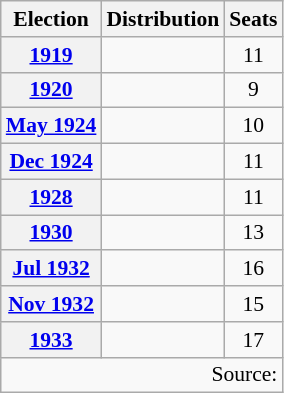<table class=wikitable style="font-size:90%; text-align:center">
<tr>
<th>Election</th>
<th>Distribution</th>
<th>Seats</th>
</tr>
<tr>
<th><a href='#'>1919</a></th>
<td align=left>          </td>
<td>11</td>
</tr>
<tr>
<th><a href='#'>1920</a></th>
<td align=left>        </td>
<td>9</td>
</tr>
<tr>
<th><a href='#'>May 1924</a></th>
<td align=left>         </td>
<td>10</td>
</tr>
<tr>
<th><a href='#'>Dec 1924</a></th>
<td align=left>          </td>
<td>11</td>
</tr>
<tr>
<th><a href='#'>1928</a></th>
<td align=left>          </td>
<td>11</td>
</tr>
<tr>
<th><a href='#'>1930</a></th>
<td align=left>            </td>
<td>13</td>
</tr>
<tr>
<th><a href='#'>Jul 1932</a></th>
<td align=left>               </td>
<td>16</td>
</tr>
<tr>
<th><a href='#'>Nov 1932</a></th>
<td align=left>              </td>
<td>15</td>
</tr>
<tr>
<th><a href='#'>1933</a></th>
<td align=left>                </td>
<td>17</td>
</tr>
<tr>
<td colspan=3 align=right>Source: </td>
</tr>
</table>
